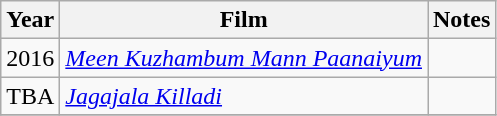<table class="wikitable sortable">
<tr>
<th>Year</th>
<th>Film</th>
<th>Notes</th>
</tr>
<tr>
<td>2016</td>
<td><em><a href='#'>Meen Kuzhambum Mann Paanaiyum</a></em></td>
<td></td>
</tr>
<tr>
<td>TBA</td>
<td><em><a href='#'>Jagajala Killadi</a></em></td>
<td></td>
</tr>
<tr>
</tr>
</table>
